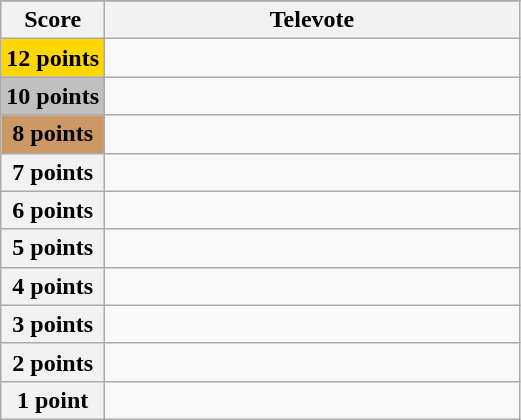<table class="wikitable">
<tr>
</tr>
<tr>
<th scope="col" width="20%">Score</th>
<th scope="col" width="80%">Televote</th>
</tr>
<tr>
<th scope="row" style="Background:gold">12 points</th>
<td></td>
</tr>
<tr>
<th scope="row" style="background:silver">10 points</th>
<td></td>
</tr>
<tr>
<th scope="row" style="background:#CC9966">8 points</th>
<td></td>
</tr>
<tr>
<th scope="row">7 points</th>
<td></td>
</tr>
<tr>
<th scope="row">6 points</th>
<td></td>
</tr>
<tr>
<th scope="row">5 points</th>
<td></td>
</tr>
<tr>
<th scope="row">4 points</th>
<td></td>
</tr>
<tr>
<th scope="row">3 points</th>
<td></td>
</tr>
<tr>
<th scope="row">2 points</th>
<td></td>
</tr>
<tr>
<th scope="row">1 point</th>
<td></td>
</tr>
</table>
